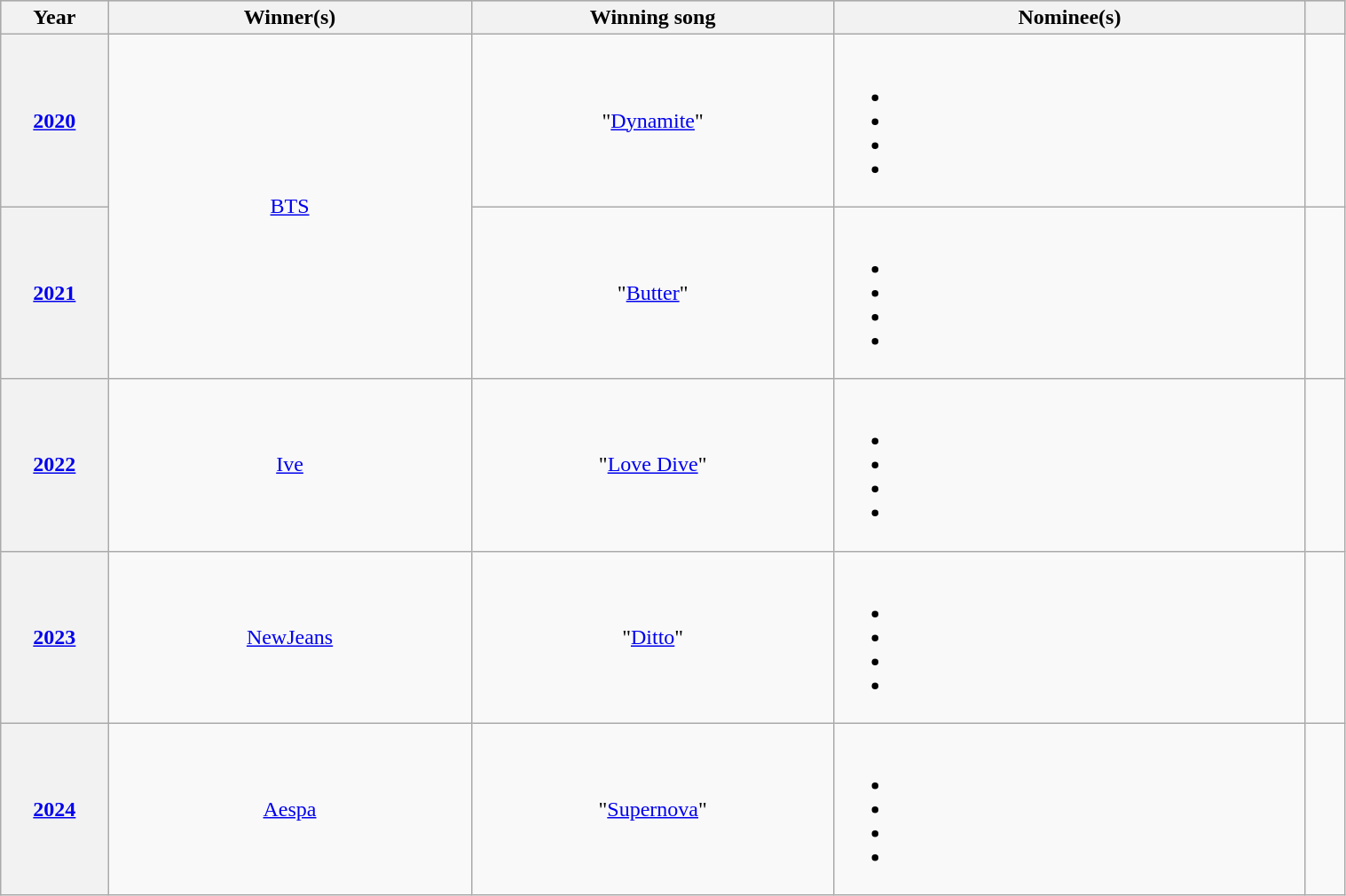<table class="wikitable sortable" rowspan="2" style="text-align:center; width:80%">
<tr style="background:#bebebe;">
<th scope="col" style="width:8%;">Year</th>
<th scope="col" style="width:27%;">Winner(s)</th>
<th scope="col" style="width:27%;">Winning song</th>
<th scope="col" class="unsortable" style="width:35%;">Nominee(s)</th>
<th class="unsortable"></th>
</tr>
<tr>
<th><a href='#'>2020</a><br></th>
<td rowspan="2"><a href='#'>BTS</a></td>
<td>"<a href='#'>Dynamite</a>"</td>
<td><br><ul><li></li><li></li><li></li><li></li></ul></td>
<td><br></td>
</tr>
<tr>
<th><a href='#'>2021</a><br></th>
<td>"<a href='#'>Butter</a>"</td>
<td><br><ul><li></li><li></li><li></li><li></li></ul></td>
<td></td>
</tr>
<tr>
<th><a href='#'>2022</a><br></th>
<td><a href='#'>Ive</a></td>
<td>"<a href='#'>Love Dive</a>"</td>
<td><br><ul><li></li><li></li><li></li><li></li></ul></td>
<td></td>
</tr>
<tr>
<th><a href='#'>2023</a><br></th>
<td><a href='#'>NewJeans</a></td>
<td>"<a href='#'>Ditto</a>"</td>
<td><br><ul><li></li><li></li><li></li><li></li></ul></td>
<td></td>
</tr>
<tr>
<th><a href='#'>2024</a><br></th>
<td><a href='#'>Aespa</a></td>
<td>"<a href='#'>Supernova</a>"</td>
<td><br><ul><li></li><li></li><li></li><li></li></ul></td>
<td></td>
</tr>
</table>
